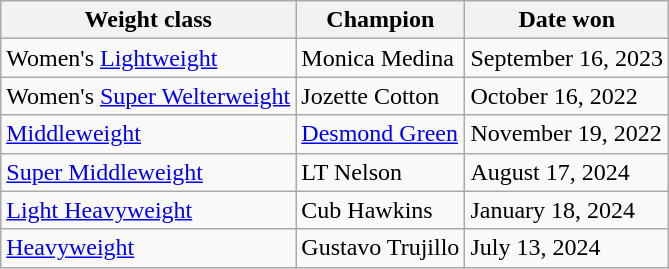<table class="wikitable">
<tr>
<th>Weight class</th>
<th>Champion</th>
<th>Date won</th>
</tr>
<tr align=left>
<td>Women's <a href='#'>Lightweight</a></td>
<td align=left>Monica Medina</td>
<td>September 16, 2023</td>
</tr>
<tr align=left>
<td>Women's <a href='#'>Super Welterweight</a></td>
<td align=left>Jozette Cotton</td>
<td>October 16, 2022</td>
</tr>
<tr align=left>
<td><a href='#'>Middleweight</a></td>
<td align=left><a href='#'>Desmond Green</a></td>
<td>November 19, 2022</td>
</tr>
<tr align=left>
<td><a href='#'>Super Middleweight</a></td>
<td align=left>LT Nelson</td>
<td>August 17, 2024</td>
</tr>
<tr align=left>
<td><a href='#'>Light Heavyweight</a></td>
<td align=left>Cub Hawkins</td>
<td>January 18, 2024</td>
</tr>
<tr align=left>
<td><a href='#'>Heavyweight</a></td>
<td align=left>Gustavo Trujillo</td>
<td>July 13, 2024</td>
</tr>
</table>
